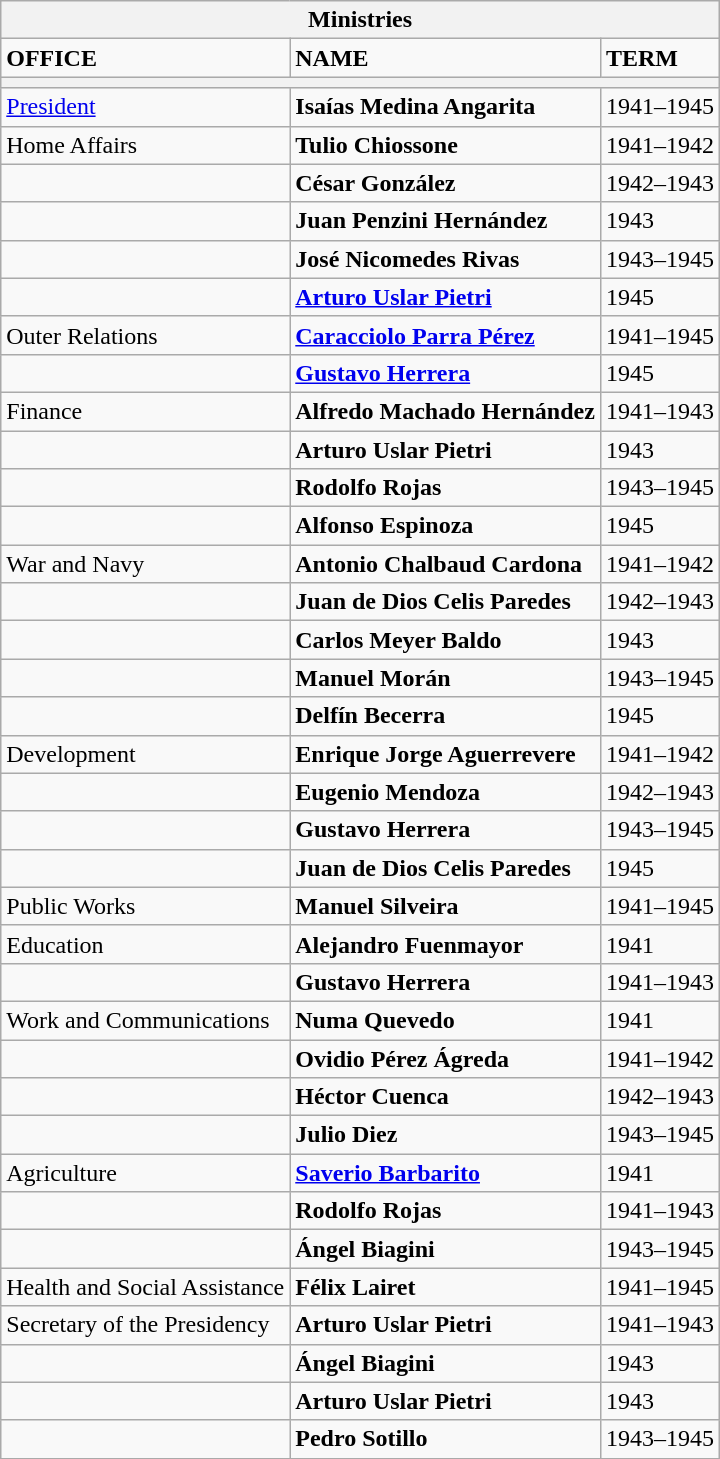<table class="wikitable">
<tr>
<th bgcolor="#dcdcdc" colspan=3>Ministries</th>
</tr>
<tr>
<td align="left"><strong>OFFICE</strong></td>
<td align="left"><strong>NAME</strong></td>
<td align="left"><strong>TERM</strong></td>
</tr>
<tr>
<th bgcolor="black" colspan=3></th>
</tr>
<tr>
<td align="left"><a href='#'>President</a></td>
<td align="left"><strong>Isaías Medina Angarita</strong></td>
<td align="left">1941–1945</td>
</tr>
<tr>
<td align="left">Home Affairs</td>
<td align="left"><strong>Tulio Chiossone</strong></td>
<td align="left">1941–1942</td>
</tr>
<tr>
<td align="left"> </td>
<td align="left"><strong>César González</strong></td>
<td align="left">1942–1943</td>
</tr>
<tr>
<td align="left"> </td>
<td align="left"><strong>Juan Penzini Hernández</strong></td>
<td align="left">1943</td>
</tr>
<tr>
<td align="left"> </td>
<td align="left"><strong>José Nicomedes Rivas</strong></td>
<td align="left">1943–1945</td>
</tr>
<tr>
<td align="left"> </td>
<td align="left"><strong><a href='#'>Arturo Uslar Pietri</a></strong></td>
<td align="left">1945</td>
</tr>
<tr>
<td align="left">Outer Relations</td>
<td align="left"><strong><a href='#'>Caracciolo Parra Pérez</a></strong></td>
<td align="left">1941–1945</td>
</tr>
<tr>
<td align="left"> </td>
<td align="left"><strong><a href='#'>Gustavo Herrera</a></strong></td>
<td align="left">1945</td>
</tr>
<tr>
<td align="left">Finance</td>
<td align="left"><strong>Alfredo Machado Hernández</strong></td>
<td align="left">1941–1943</td>
</tr>
<tr>
<td align="left"> </td>
<td align="left"><strong>Arturo Uslar Pietri</strong></td>
<td align="left">1943</td>
</tr>
<tr>
<td align="left"> </td>
<td align="left"><strong>Rodolfo Rojas</strong></td>
<td align="left">1943–1945</td>
</tr>
<tr>
<td align="left"> </td>
<td align="left"><strong>Alfonso Espinoza</strong></td>
<td align="left">1945</td>
</tr>
<tr>
<td align="left">War and Navy</td>
<td align="left"><strong>Antonio Chalbaud Cardona</strong></td>
<td align="left">1941–1942</td>
</tr>
<tr>
<td align="left"> </td>
<td align="left"><strong>Juan de Dios Celis Paredes</strong></td>
<td align="left">1942–1943</td>
</tr>
<tr>
<td align="left"> </td>
<td align="left"><strong>Carlos Meyer Baldo</strong></td>
<td align="left">1943</td>
</tr>
<tr>
<td align="left"> </td>
<td align="left"><strong>Manuel Morán</strong></td>
<td align="left">1943–1945</td>
</tr>
<tr>
<td align="left"> </td>
<td align="left"><strong>Delfín Becerra</strong></td>
<td align="left">1945</td>
</tr>
<tr>
<td align="left">Development</td>
<td align="left"><strong>Enrique Jorge Aguerrevere</strong></td>
<td align="left">1941–1942</td>
</tr>
<tr>
<td align="left"> </td>
<td align="left"><strong>Eugenio Mendoza</strong></td>
<td align="left">1942–1943</td>
</tr>
<tr>
<td align="left"> </td>
<td align="left"><strong>Gustavo Herrera</strong></td>
<td align="left">1943–1945</td>
</tr>
<tr>
<td align="left"> </td>
<td align="left"><strong>Juan de Dios Celis Paredes</strong></td>
<td align="left">1945</td>
</tr>
<tr>
<td align="left">Public Works</td>
<td align="left"><strong>Manuel Silveira</strong></td>
<td align="left">1941–1945</td>
</tr>
<tr>
<td align="left">Education</td>
<td align="left"><strong>Alejandro Fuenmayor</strong></td>
<td align="left">1941</td>
</tr>
<tr>
<td align="left"> </td>
<td align="left"><strong>Gustavo Herrera</strong></td>
<td align="left">1941–1943</td>
</tr>
<tr>
<td align="left">Work and Communications</td>
<td align="left"><strong>Numa Quevedo</strong></td>
<td align="left">1941</td>
</tr>
<tr>
<td align="left"> </td>
<td align="left"><strong>Ovidio Pérez Ágreda</strong></td>
<td align="left">1941–1942</td>
</tr>
<tr>
<td align="left"> </td>
<td align="left"><strong>Héctor Cuenca</strong></td>
<td align="left">1942–1943</td>
</tr>
<tr>
<td align="left"> </td>
<td align="left"><strong>Julio Diez</strong></td>
<td align="left">1943–1945</td>
</tr>
<tr>
<td align="left">Agriculture</td>
<td align="left"><strong><a href='#'>Saverio Barbarito</a></strong></td>
<td align="left">1941</td>
</tr>
<tr>
<td align="left"> </td>
<td align="left"><strong>Rodolfo Rojas</strong></td>
<td align="left">1941–1943</td>
</tr>
<tr>
<td align="left"> </td>
<td align="left"><strong>Ángel Biagini</strong></td>
<td align="left">1943–1945</td>
</tr>
<tr>
<td align="left">Health and Social Assistance</td>
<td align="left"><strong>Félix Lairet</strong></td>
<td align="left">1941–1945</td>
</tr>
<tr>
<td align="left">Secretary of the Presidency</td>
<td align="left"><strong>Arturo Uslar Pietri</strong></td>
<td align="left">1941–1943</td>
</tr>
<tr>
<td align="left"> </td>
<td align="left"><strong>Ángel Biagini</strong></td>
<td align="left">1943</td>
</tr>
<tr>
<td align="left"> </td>
<td align="left"><strong>Arturo Uslar Pietri</strong></td>
<td align="left">1943</td>
</tr>
<tr>
<td align="left"> </td>
<td align="left"><strong>Pedro Sotillo</strong></td>
<td align="left">1943–1945</td>
</tr>
<tr>
</tr>
</table>
